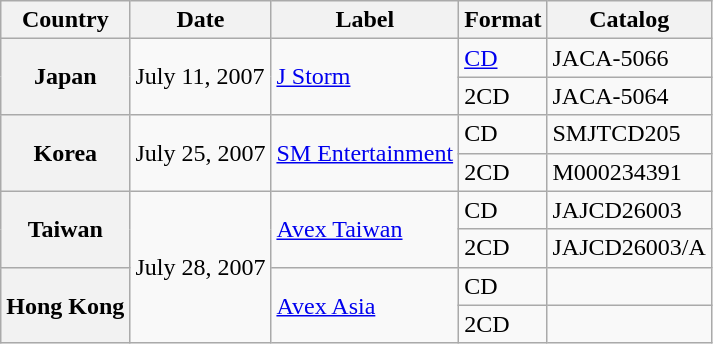<table class="wikitable plainrowheaders">
<tr>
<th scope="col">Country</th>
<th scope="col">Date</th>
<th scope="col">Label</th>
<th scope="col">Format</th>
<th scope="col">Catalog</th>
</tr>
<tr>
<th scope="row" rowspan="2">Japan</th>
<td rowspan="2">July 11, 2007</td>
<td rowspan="2"><a href='#'>J Storm</a></td>
<td><a href='#'>CD</a></td>
<td>JACA-5066</td>
</tr>
<tr>
<td>2CD</td>
<td>JACA-5064</td>
</tr>
<tr>
<th scope="row" rowspan="2">Korea</th>
<td rowspan="2">July 25, 2007</td>
<td rowspan="2"><a href='#'>SM Entertainment</a></td>
<td>CD</td>
<td>SMJTCD205</td>
</tr>
<tr>
<td>2CD</td>
<td>M000234391</td>
</tr>
<tr>
<th scope="row" rowspan="2">Taiwan</th>
<td rowspan="4">July 28, 2007</td>
<td rowspan="2"><a href='#'>Avex Taiwan</a></td>
<td>CD</td>
<td>JAJCD26003</td>
</tr>
<tr>
<td>2CD</td>
<td>JAJCD26003/A</td>
</tr>
<tr>
<th scope="row" rowspan="2">Hong Kong</th>
<td rowspan="2"><a href='#'>Avex Asia</a></td>
<td>CD</td>
<td></td>
</tr>
<tr>
<td>2CD</td>
<td></td>
</tr>
</table>
